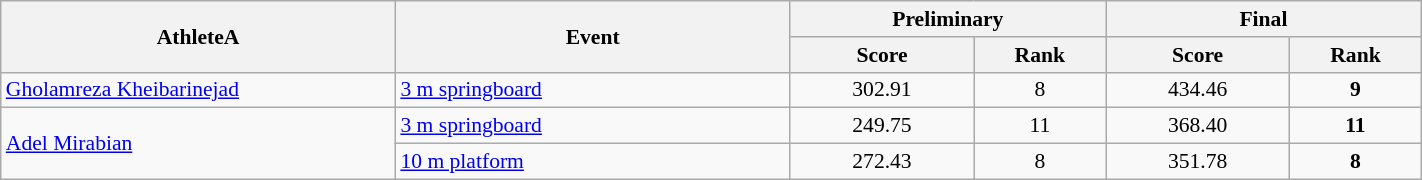<table class="wikitable" width="75%" style="text-align:center; font-size:90%">
<tr>
<th rowspan="2" width="15%">AthleteA</th>
<th rowspan="2" width="15%">Event</th>
<th colspan="2" width="12%">Preliminary</th>
<th colspan="2" width="12%">Final</th>
</tr>
<tr>
<th width="7%">Score</th>
<th>Rank</th>
<th width="7%">Score</th>
<th>Rank</th>
</tr>
<tr>
<td align="left"><a href='#'>Gholamreza Kheibarinejad</a></td>
<td align="left"><a href='#'>3 m springboard</a></td>
<td>302.91</td>
<td>8 <strong></strong></td>
<td>434.46</td>
<td><strong>9</strong></td>
</tr>
<tr>
<td rowspan=2 align="left"><a href='#'>Adel Mirabian</a></td>
<td align="left"><a href='#'>3 m springboard</a></td>
<td>249.75</td>
<td>11 <strong></strong></td>
<td>368.40</td>
<td><strong>11</strong></td>
</tr>
<tr>
<td align="left"><a href='#'>10 m platform</a></td>
<td>272.43</td>
<td>8 <strong></strong></td>
<td>351.78</td>
<td><strong>8</strong></td>
</tr>
</table>
